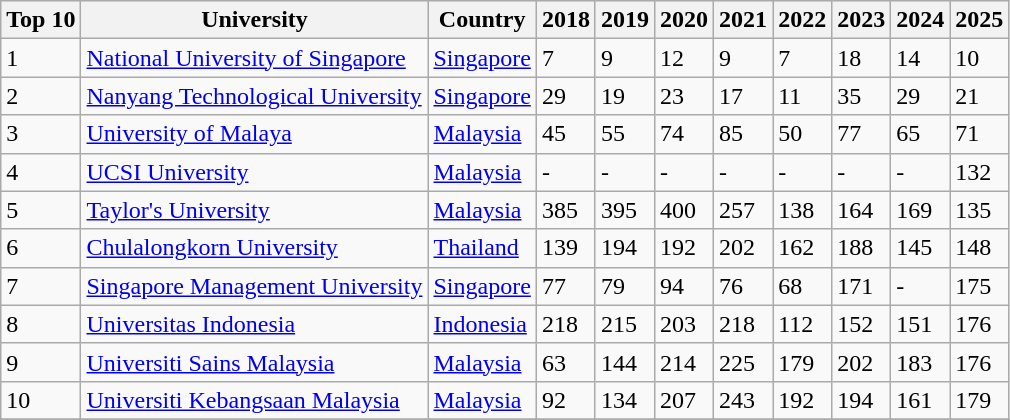<table class="sortable wikitable">
<tr style="background:#ececec; vertical-align:top;">
<th>Top 10</th>
<th>University</th>
<th>Country</th>
<th>2018</th>
<th>2019</th>
<th>2020</th>
<th>2021</th>
<th>2022</th>
<th>2023</th>
<th>2024</th>
<th>2025</th>
</tr>
<tr>
<td>1</td>
<td> <a href='#'>National University of Singapore</a></td>
<td><a href='#'>Singapore</a></td>
<td>7</td>
<td>9</td>
<td>12</td>
<td>9</td>
<td>7</td>
<td>18</td>
<td>14</td>
<td>10</td>
</tr>
<tr>
<td>2</td>
<td> <a href='#'>Nanyang Technological University</a></td>
<td><a href='#'>Singapore</a></td>
<td>29</td>
<td>19</td>
<td>23</td>
<td>17</td>
<td>11</td>
<td>35</td>
<td>29</td>
<td>21</td>
</tr>
<tr>
<td>3</td>
<td> <a href='#'>University of Malaya</a></td>
<td><a href='#'>Malaysia</a></td>
<td>45</td>
<td>55</td>
<td>74</td>
<td>85</td>
<td>50</td>
<td>77</td>
<td>65</td>
<td>71</td>
</tr>
<tr>
<td>4</td>
<td> <a href='#'>UCSI University</a></td>
<td><a href='#'>Malaysia</a></td>
<td>-</td>
<td>-</td>
<td>-</td>
<td>-</td>
<td>-</td>
<td>-</td>
<td>-</td>
<td>132</td>
</tr>
<tr>
<td>5</td>
<td> <a href='#'>Taylor's University</a></td>
<td><a href='#'>Malaysia</a></td>
<td>385</td>
<td>395</td>
<td>400</td>
<td>257</td>
<td>138</td>
<td>164</td>
<td>169</td>
<td>135</td>
</tr>
<tr>
<td>6</td>
<td> <a href='#'>Chulalongkorn University</a></td>
<td><a href='#'>Thailand</a></td>
<td>139</td>
<td>194</td>
<td>192</td>
<td>202</td>
<td>162</td>
<td>188</td>
<td>145</td>
<td>148</td>
</tr>
<tr>
<td>7</td>
<td> <a href='#'>Singapore Management University</a></td>
<td><a href='#'>Singapore</a></td>
<td>77</td>
<td>79</td>
<td>94</td>
<td>76</td>
<td>68</td>
<td>171</td>
<td>-</td>
<td>175</td>
</tr>
<tr>
<td>8</td>
<td> <a href='#'>Universitas Indonesia</a></td>
<td><a href='#'>Indonesia</a></td>
<td>218</td>
<td>215</td>
<td>203</td>
<td>218</td>
<td>112</td>
<td>152</td>
<td>151</td>
<td>176</td>
</tr>
<tr>
<td>9</td>
<td> <a href='#'>Universiti Sains Malaysia</a></td>
<td><a href='#'>Malaysia</a></td>
<td>63</td>
<td>144</td>
<td>214</td>
<td>225</td>
<td>179</td>
<td>202</td>
<td>183</td>
<td>176</td>
</tr>
<tr>
<td>10</td>
<td> <a href='#'>Universiti Kebangsaan Malaysia</a></td>
<td><a href='#'>Malaysia</a></td>
<td>92</td>
<td>134</td>
<td>207</td>
<td>243</td>
<td>192</td>
<td>194</td>
<td>161</td>
<td>179</td>
</tr>
<tr>
</tr>
</table>
